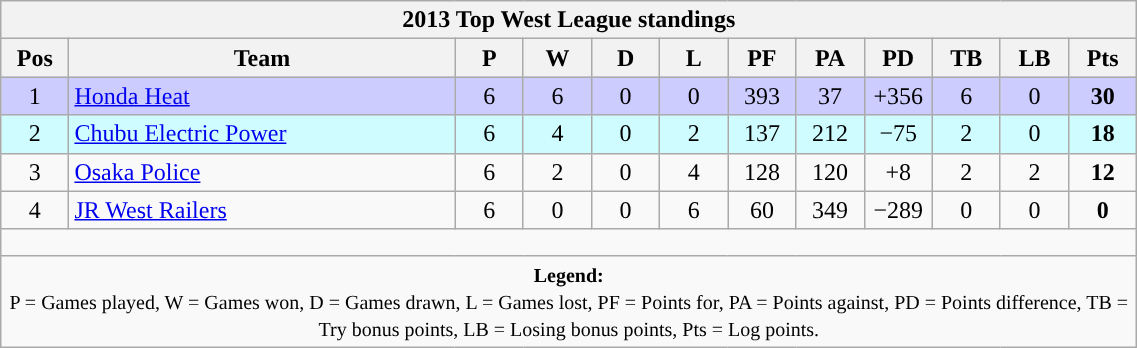<table class="wikitable" style="text-align:center; font-size:100%; width:60%;">
<tr>
<th colspan="100%" cellpadding="0" cellspacing="0"><strong>2013 Top West League standings</strong></th>
</tr>
<tr>
<th style="width:6%;">Pos</th>
<th style="width:34%;">Team</th>
<th style="width:6%;">P</th>
<th style="width:6%;">W</th>
<th style="width:6%;">D</th>
<th style="width:6%;">L</th>
<th style="width:6%;">PF</th>
<th style="width:6%;">PA</th>
<th style="width:6%;">PD</th>
<th style="width:6%;">TB</th>
<th style="width:6%;">LB</th>
<th style="width:6%;">Pts<br></th>
</tr>
<tr style="background:#CCCCFF;">
<td>1</td>
<td style="text-align:left;"><a href='#'>Honda Heat</a></td>
<td>6</td>
<td>6</td>
<td>0</td>
<td>0</td>
<td>393</td>
<td>37</td>
<td>+356</td>
<td>6</td>
<td>0</td>
<td><strong>30</strong></td>
</tr>
<tr style="background:#CFFCFF;">
<td>2</td>
<td style="text-align:left;"><a href='#'>Chubu Electric Power</a></td>
<td>6</td>
<td>4</td>
<td>0</td>
<td>2</td>
<td>137</td>
<td>212</td>
<td>−75</td>
<td>2</td>
<td>0</td>
<td><strong>18</strong></td>
</tr>
<tr>
<td>3</td>
<td style="text-align:left;"><a href='#'>Osaka Police</a></td>
<td>6</td>
<td>2</td>
<td>0</td>
<td>4</td>
<td>128</td>
<td>120</td>
<td>+8</td>
<td>2</td>
<td>2</td>
<td><strong>12</strong></td>
</tr>
<tr>
<td>4</td>
<td style="text-align:left;"><a href='#'>JR West Railers</a></td>
<td>6</td>
<td>0</td>
<td>0</td>
<td>6</td>
<td>60</td>
<td>349</td>
<td>−289</td>
<td>0</td>
<td>0</td>
<td><strong>0</strong></td>
</tr>
<tr>
<td colspan="100%" style="height:10px;"></td>
</tr>
<tr>
<td colspan="100%"><small><strong>Legend:</strong> <br> P = Games played, W = Games won, D = Games drawn, L = Games lost, PF = Points for, PA = Points against, PD = Points difference, TB = Try bonus points, LB = Losing bonus points, Pts = Log points.</small></td>
</tr>
</table>
